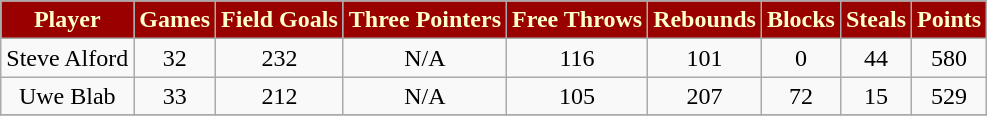<table class="wikitable" width="00%">
<tr align="center"  style="background:#990000;color:#FFFFCC;">
<td><strong>Player</strong></td>
<td><strong>Games</strong></td>
<td><strong>Field Goals</strong></td>
<td><strong>Three Pointers</strong></td>
<td><strong>Free Throws</strong></td>
<td><strong>Rebounds</strong></td>
<td><strong>Blocks</strong></td>
<td><strong>Steals</strong></td>
<td><strong>Points</strong></td>
</tr>
<tr align="center" bgcolor="">
<td>Steve Alford</td>
<td>32</td>
<td>232</td>
<td>N/A</td>
<td>116</td>
<td>101</td>
<td>0</td>
<td>44</td>
<td>580</td>
</tr>
<tr align="center" bgcolor="">
<td>Uwe Blab</td>
<td>33</td>
<td>212</td>
<td>N/A</td>
<td>105</td>
<td>207</td>
<td>72</td>
<td>15</td>
<td>529</td>
</tr>
<tr align="center" bgcolor="">
</tr>
</table>
